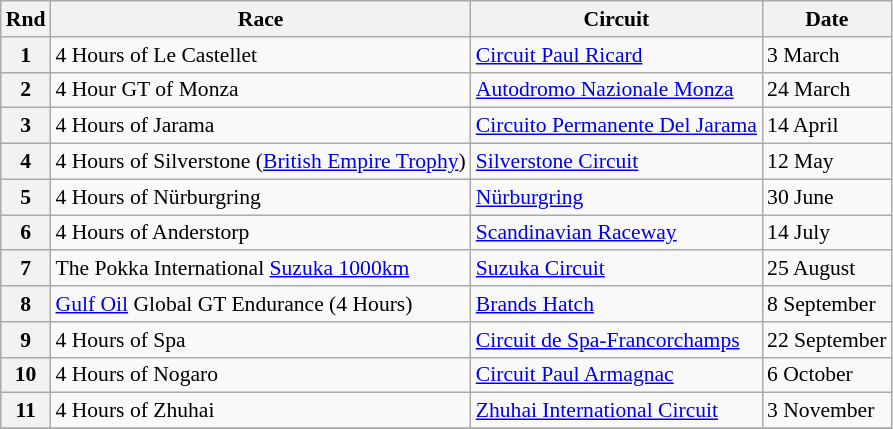<table class="wikitable" style="font-size: 90%;">
<tr>
<th>Rnd</th>
<th>Race</th>
<th>Circuit</th>
<th>Date</th>
</tr>
<tr>
<th>1</th>
<td> 4 Hours of Le Castellet</td>
<td><a href='#'>Circuit Paul Ricard</a></td>
<td>3 March</td>
</tr>
<tr>
<th>2</th>
<td> 4 Hour GT of Monza</td>
<td><a href='#'>Autodromo Nazionale Monza</a></td>
<td>24 March</td>
</tr>
<tr>
<th>3</th>
<td> 4 Hours of Jarama</td>
<td><a href='#'>Circuito Permanente Del Jarama</a></td>
<td>14 April</td>
</tr>
<tr>
<th>4</th>
<td> 4 Hours of Silverstone (<a href='#'>British Empire Trophy</a>)</td>
<td><a href='#'>Silverstone Circuit</a></td>
<td>12 May</td>
</tr>
<tr>
<th>5</th>
<td> 4 Hours of Nürburgring</td>
<td><a href='#'>Nürburgring</a></td>
<td>30 June</td>
</tr>
<tr>
<th>6</th>
<td> 4 Hours of Anderstorp</td>
<td><a href='#'>Scandinavian Raceway</a></td>
<td>14 July</td>
</tr>
<tr>
<th>7</th>
<td> The Pokka International <a href='#'>Suzuka 1000km</a></td>
<td><a href='#'>Suzuka Circuit</a></td>
<td>25 August</td>
</tr>
<tr>
<th>8</th>
<td> <a href='#'>Gulf Oil</a> Global GT Endurance (4 Hours)</td>
<td><a href='#'>Brands Hatch</a></td>
<td>8 September</td>
</tr>
<tr>
<th>9</th>
<td> 4 Hours of Spa</td>
<td><a href='#'>Circuit de Spa-Francorchamps</a></td>
<td>22 September</td>
</tr>
<tr>
<th>10</th>
<td> 4 Hours of Nogaro</td>
<td><a href='#'>Circuit Paul Armagnac</a></td>
<td>6 October</td>
</tr>
<tr>
<th>11</th>
<td> 4 Hours of Zhuhai</td>
<td><a href='#'>Zhuhai International Circuit</a></td>
<td>3 November</td>
</tr>
<tr>
</tr>
</table>
